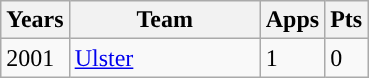<table class="wikitable" style="text-align:left;">
<tr>
<th>Years</th>
<th width=120px>Team</th>
<th>Apps</th>
<th>Pts</th>
</tr>
<tr>
<td>2001</td>
<td><a href='#'>Ulster</a></td>
<td>1</td>
<td>0</td>
</tr>
</table>
